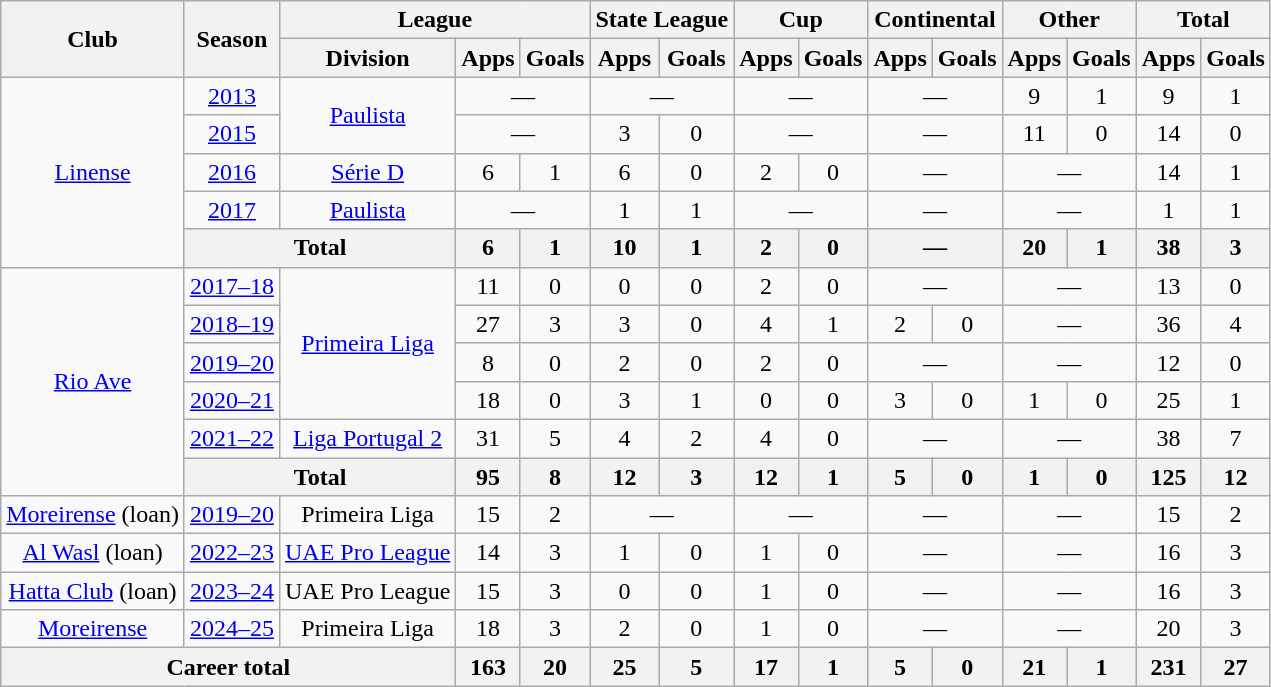<table class="wikitable" style="text-align: center;">
<tr>
<th rowspan="2">Club</th>
<th rowspan="2">Season</th>
<th colspan="3">League</th>
<th colspan="2">State League</th>
<th colspan="2">Cup</th>
<th colspan="2">Continental</th>
<th colspan="2">Other</th>
<th colspan="2">Total</th>
</tr>
<tr>
<th>Division</th>
<th>Apps</th>
<th>Goals</th>
<th>Apps</th>
<th>Goals</th>
<th>Apps</th>
<th>Goals</th>
<th>Apps</th>
<th>Goals</th>
<th>Apps</th>
<th>Goals</th>
<th>Apps</th>
<th>Goals</th>
</tr>
<tr>
<td rowspan=5 align="center"><a href='#'>Linense</a></td>
<td><a href='#'>2013</a></td>
<td rowspan=2><a href='#'>Paulista</a></td>
<td colspan="2">—</td>
<td colspan="2">—</td>
<td colspan="2">—</td>
<td colspan="2">—</td>
<td>9</td>
<td>1</td>
<td>9</td>
<td>1</td>
</tr>
<tr>
<td><a href='#'>2015</a></td>
<td colspan="2">—</td>
<td>3</td>
<td>0</td>
<td colspan="2">—</td>
<td colspan="2">—</td>
<td>11</td>
<td>0</td>
<td>14</td>
<td>0</td>
</tr>
<tr>
<td><a href='#'>2016</a></td>
<td><a href='#'>Série D</a></td>
<td>6</td>
<td>1</td>
<td>6</td>
<td>0</td>
<td>2</td>
<td>0</td>
<td colspan="2">—</td>
<td colspan="2">—</td>
<td>14</td>
<td>1</td>
</tr>
<tr>
<td><a href='#'>2017</a></td>
<td><a href='#'>Paulista</a></td>
<td colspan="2">—</td>
<td>1</td>
<td>1</td>
<td colspan="2">—</td>
<td colspan="2">—</td>
<td colspan="2">—</td>
<td>1</td>
<td>1</td>
</tr>
<tr>
<th colspan="2">Total</th>
<th>6</th>
<th>1</th>
<th>10</th>
<th>1</th>
<th>2</th>
<th>0</th>
<th colspan="2">—</th>
<th>20</th>
<th>1</th>
<th>38</th>
<th>3</th>
</tr>
<tr>
<td rowspan="6"><a href='#'>Rio Ave</a></td>
<td><a href='#'>2017–18</a></td>
<td rowspan="4"><a href='#'>Primeira Liga</a></td>
<td>11</td>
<td>0</td>
<td>0</td>
<td>0</td>
<td>2</td>
<td>0</td>
<td colspan="2">—</td>
<td colspan="2">—</td>
<td>13</td>
<td>0</td>
</tr>
<tr>
<td><a href='#'>2018–19</a></td>
<td>27</td>
<td>3</td>
<td>3</td>
<td>0</td>
<td>4</td>
<td>1</td>
<td>2</td>
<td>0</td>
<td colspan="2">—</td>
<td>36</td>
<td>4</td>
</tr>
<tr>
<td><a href='#'>2019–20</a></td>
<td>8</td>
<td>0</td>
<td>2</td>
<td>0</td>
<td>2</td>
<td>0</td>
<td colspan="2">—</td>
<td colspan="2">—</td>
<td>12</td>
<td>0</td>
</tr>
<tr>
<td><a href='#'>2020–21</a></td>
<td>18</td>
<td>0</td>
<td>3</td>
<td>1</td>
<td>0</td>
<td>0</td>
<td>3</td>
<td>0</td>
<td>1</td>
<td>0</td>
<td>25</td>
<td>1</td>
</tr>
<tr>
<td><a href='#'>2021–22</a></td>
<td><a href='#'>Liga Portugal 2</a></td>
<td>31</td>
<td>5</td>
<td>4</td>
<td>2</td>
<td>4</td>
<td>0</td>
<td colspan="2">—</td>
<td colspan="2">—</td>
<td>38</td>
<td>7</td>
</tr>
<tr>
<th colspan="2">Total</th>
<th>95</th>
<th>8</th>
<th>12</th>
<th>3</th>
<th>12</th>
<th>1</th>
<th>5</th>
<th>0</th>
<th>1</th>
<th>0</th>
<th>125</th>
<th>12</th>
</tr>
<tr>
<td><a href='#'>Moreirense</a> (loan)</td>
<td><a href='#'>2019–20</a></td>
<td>Primeira Liga</td>
<td>15</td>
<td>2</td>
<td colspan="2">—</td>
<td colspan="2">—</td>
<td colspan="2">—</td>
<td colspan="2">—</td>
<td>15</td>
<td>2</td>
</tr>
<tr>
<td><a href='#'>Al Wasl</a> (loan)</td>
<td><a href='#'>2022–23</a></td>
<td><a href='#'>UAE Pro League</a></td>
<td>14</td>
<td>3</td>
<td>1</td>
<td>0</td>
<td>1</td>
<td>0</td>
<td colspan="2">—</td>
<td colspan="2">—</td>
<td>16</td>
<td>3</td>
</tr>
<tr>
<td><a href='#'>Hatta Club</a> (loan)</td>
<td><a href='#'>2023–24</a></td>
<td>UAE Pro League</td>
<td>15</td>
<td>3</td>
<td>0</td>
<td>0</td>
<td>1</td>
<td>0</td>
<td colspan="2">—</td>
<td colspan="2">—</td>
<td>16</td>
<td>3</td>
</tr>
<tr>
<td><a href='#'>Moreirense</a></td>
<td><a href='#'>2024–25</a></td>
<td>Primeira Liga</td>
<td>18</td>
<td>3</td>
<td>2</td>
<td>0</td>
<td>1</td>
<td>0</td>
<td colspan="2">—</td>
<td colspan="2">—</td>
<td>20</td>
<td>3</td>
</tr>
<tr>
<th colspan="3"><strong>Career total</strong></th>
<th>163</th>
<th>20</th>
<th>25</th>
<th>5</th>
<th>17</th>
<th>1</th>
<th>5</th>
<th>0</th>
<th>21</th>
<th>1</th>
<th>231</th>
<th>27</th>
</tr>
</table>
